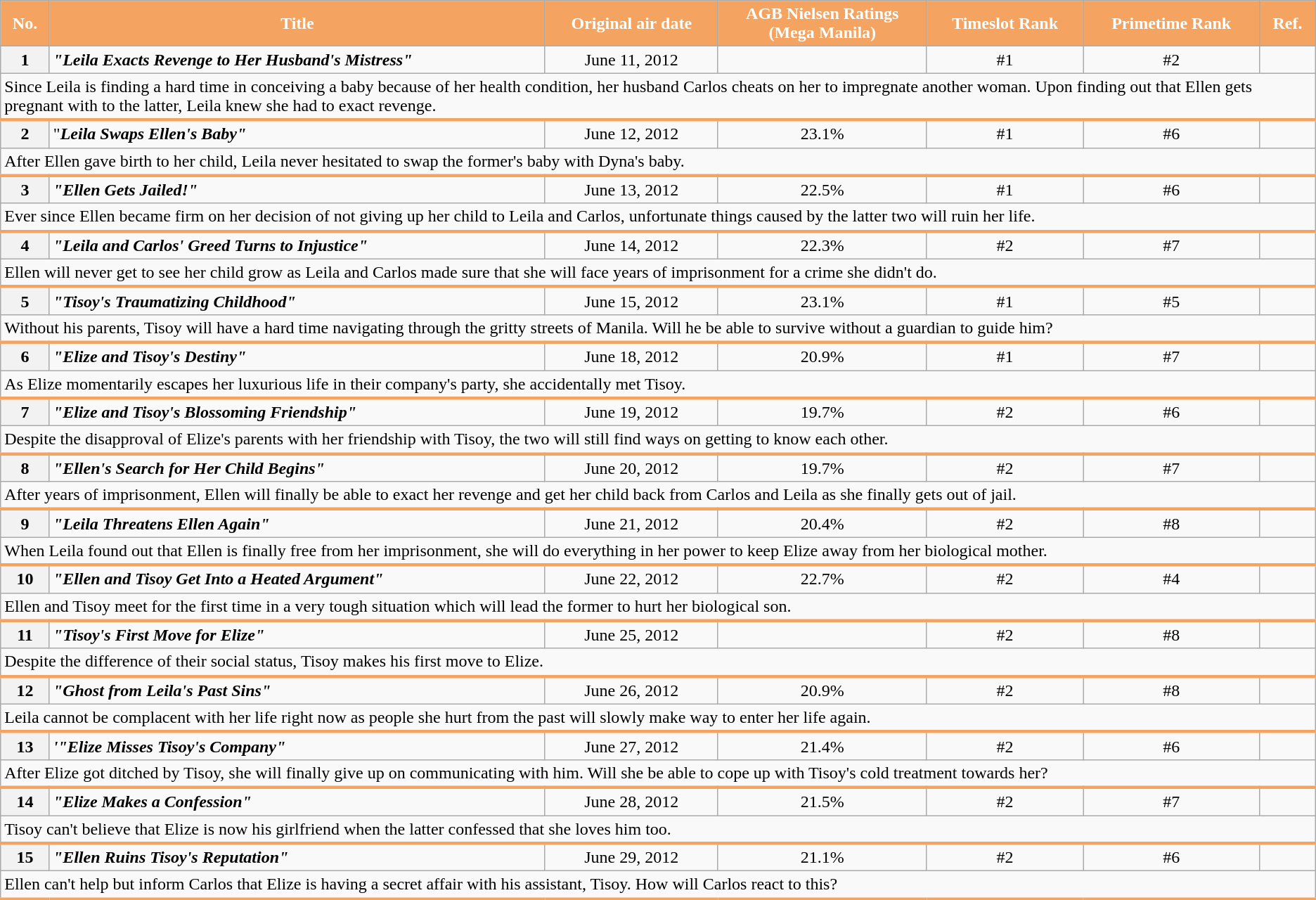<table class="wikitable" style="text-align:center">
<tr>
<th style="background:#F4A460; color:#ffffff">No.</th>
<th style="background:#F4A460; color:#ffffff">Title</th>
<th style="background:#F4A460; color:#ffffff">Original air date</th>
<th style="background:#F4A460; color:#ffffff">AGB Nielsen Ratings<br>(Mega Manila)</th>
<th style="background:#F4A460; color:#ffffff">Timeslot Rank</th>
<th style="background:#F4A460; color:#ffffff">Primetime Rank</th>
<th style="background:#F4A460; color:#ffffff">Ref.</th>
</tr>
<tr>
<th>1</th>
<td align="left"><strong><em>"Leila Exacts Revenge to Her Husband's Mistress"</em></strong></td>
<td>June 11, 2012</td>
<td></td>
<td>#1</td>
<td>#2</td>
<td></td>
</tr>
<tr>
<td colspan = "7" style="text-align: left; border-bottom: 3px solid #F4A460;">Since Leila is finding a hard time in conceiving a baby because of her health condition, her husband Carlos cheats on her to impregnate another woman. Upon finding out that Ellen gets pregnant with to the latter, Leila knew she had to exact revenge.</td>
</tr>
<tr>
<th>2</th>
<td align="left">"<strong><em>Leila Swaps Ellen's Baby"</em></strong></td>
<td>June 12, 2012</td>
<td>23.1%</td>
<td>#1</td>
<td>#6</td>
<td></td>
</tr>
<tr>
<td colspan = "7" style="text-align: left; border-bottom: 3px solid #F4A460;">After Ellen gave birth to her child, Leila never hesitated to swap the former's baby with Dyna's baby.</td>
</tr>
<tr>
<th>3</th>
<td align="left"><strong><em>"Ellen Gets Jailed!"</em></strong></td>
<td>June 13, 2012</td>
<td>22.5%</td>
<td>#1</td>
<td>#6</td>
<td></td>
</tr>
<tr>
<td colspan = "7" style="text-align: left; border-bottom: 3px solid #F4A460;">Ever since Ellen became firm on her decision of not giving up her child to Leila and Carlos, unfortunate things caused by the latter two will ruin her life.</td>
</tr>
<tr>
<th>4</th>
<td align="left"><strong><em>"Leila and Carlos' Greed Turns to Injustice"</em></strong></td>
<td>June 14, 2012</td>
<td>22.3%</td>
<td>#2</td>
<td>#7</td>
<td></td>
</tr>
<tr>
<td colspan = "7" style="text-align: left; border-bottom: 3px solid #F4A460;">Ellen will never get to see her child grow as Leila and Carlos made sure that she will face years of imprisonment for a crime she didn't do.</td>
</tr>
<tr>
<th>5</th>
<td align="left"><strong><em>"Tisoy's Traumatizing Childhood"</em></strong></td>
<td>June 15, 2012</td>
<td>23.1%</td>
<td>#1</td>
<td>#5</td>
<td></td>
</tr>
<tr>
<td colspan = "7" style="text-align: left; border-bottom: 3px solid #F4A460;">Without his parents, Tisoy will have a hard time navigating through the gritty streets of Manila. Will he be able to survive without a guardian to guide him?</td>
</tr>
<tr>
<th>6</th>
<td align="left"><strong><em>"Elize and Tisoy's Destiny"</em></strong></td>
<td>June 18, 2012</td>
<td>20.9%</td>
<td>#1</td>
<td>#7</td>
<td></td>
</tr>
<tr>
<td colspan = "7" style="text-align: left; border-bottom: 3px solid #F4A460;">As Elize momentarily escapes her luxurious life in their company's party, she accidentally met Tisoy.</td>
</tr>
<tr>
<th>7</th>
<td align="left"><strong><em>"Elize and Tisoy's Blossoming Friendship"</em></strong></td>
<td>June 19, 2012</td>
<td>19.7%</td>
<td>#2</td>
<td>#6</td>
<td></td>
</tr>
<tr>
<td colspan = "7" style="text-align: left; border-bottom: 3px solid #F4A460;">Despite the disapproval of Elize's parents with her friendship with Tisoy, the two will still find ways on getting to know each other.</td>
</tr>
<tr>
<th>8</th>
<td align="left"><strong><em>"Ellen's Search for Her Child Begins"</em></strong></td>
<td>June 20, 2012</td>
<td>19.7%</td>
<td>#2</td>
<td>#7</td>
<td></td>
</tr>
<tr>
<td colspan = "7" style="text-align: left; border-bottom: 3px solid #F4A460;">After years of imprisonment, Ellen will finally be able to exact her revenge and get her child back from Carlos and Leila as she finally gets out of jail.</td>
</tr>
<tr>
<th>9</th>
<td align="left"><strong><em>"Leila Threatens Ellen Again"</em></strong></td>
<td>June 21, 2012</td>
<td>20.4%</td>
<td>#2</td>
<td>#8</td>
<td></td>
</tr>
<tr>
<td colspan = "7" style="text-align: left; border-bottom: 3px solid #F4A460;">When Leila found out that Ellen is finally free from her imprisonment, she will do everything in her power to keep Elize away from her biological mother.</td>
</tr>
<tr>
<th>10</th>
<td align="left"><strong><em>"Ellen and Tisoy Get Into a Heated Argument"</em></strong></td>
<td>June 22, 2012</td>
<td>22.7%</td>
<td>#2</td>
<td>#4</td>
<td></td>
</tr>
<tr>
<td colspan = "7" style="text-align: left; border-bottom: 3px solid #F4A460;">Ellen and Tisoy meet for the first time in a very tough situation which will lead the former to hurt her biological son.</td>
</tr>
<tr>
<th>11</th>
<td align="left"><strong><em>"Tisoy's First Move for Elize"</em></strong></td>
<td>June 25, 2012</td>
<td></td>
<td>#2</td>
<td>#8</td>
<td></td>
</tr>
<tr>
<td colspan = "7" style="text-align: left; border-bottom: 3px solid #F4A460;">Despite the difference of their social status, Tisoy makes his first move to Elize.</td>
</tr>
<tr>
<th>12</th>
<td align="left"><strong><em>"Ghost from Leila's Past Sins"</em></strong></td>
<td>June 26, 2012</td>
<td>20.9%</td>
<td>#2</td>
<td>#8</td>
<td></td>
</tr>
<tr>
<td colspan = "7" style="text-align: left; border-bottom: 3px solid #F4A460;">Leila cannot be complacent with her life right now as people she hurt from the past will slowly make way to enter her life again.</td>
</tr>
<tr>
<th>13</th>
<td align="left"><strong><em>'"Elize Misses Tisoy's Company"</em></strong></td>
<td>June 27, 2012</td>
<td>21.4%</td>
<td>#2</td>
<td>#6</td>
<td></td>
</tr>
<tr>
<td colspan = "7" style="text-align: left; border-bottom: 3px solid #F4A460;">After Elize got ditched by Tisoy, she will finally give up on communicating with him. Will she be able to cope up with Tisoy's cold treatment towards her?</td>
</tr>
<tr>
<th>14</th>
<td align="left"><strong><em>"Elize Makes a Confession"</em></strong></td>
<td>June 28, 2012</td>
<td>21.5%</td>
<td>#2</td>
<td>#7</td>
<td></td>
</tr>
<tr>
<td colspan = "7" style="text-align: left; border-bottom: 3px solid #F4A460;">Tisoy can't believe that Elize is now his girlfriend when the latter confessed that she loves him too.</td>
</tr>
<tr>
<th>15</th>
<td align="left"><strong><em>"Ellen Ruins Tisoy's Reputation"</em></strong></td>
<td>June 29, 2012</td>
<td>21.1%</td>
<td>#2</td>
<td>#6</td>
<td></td>
</tr>
<tr>
<td colspan = "7" style="text-align: left; border-bottom: 3px solid #F4A460;">Ellen can't help but inform Carlos that Elize is having a secret affair with his assistant, Tisoy. How will Carlos react to this?</td>
</tr>
</table>
